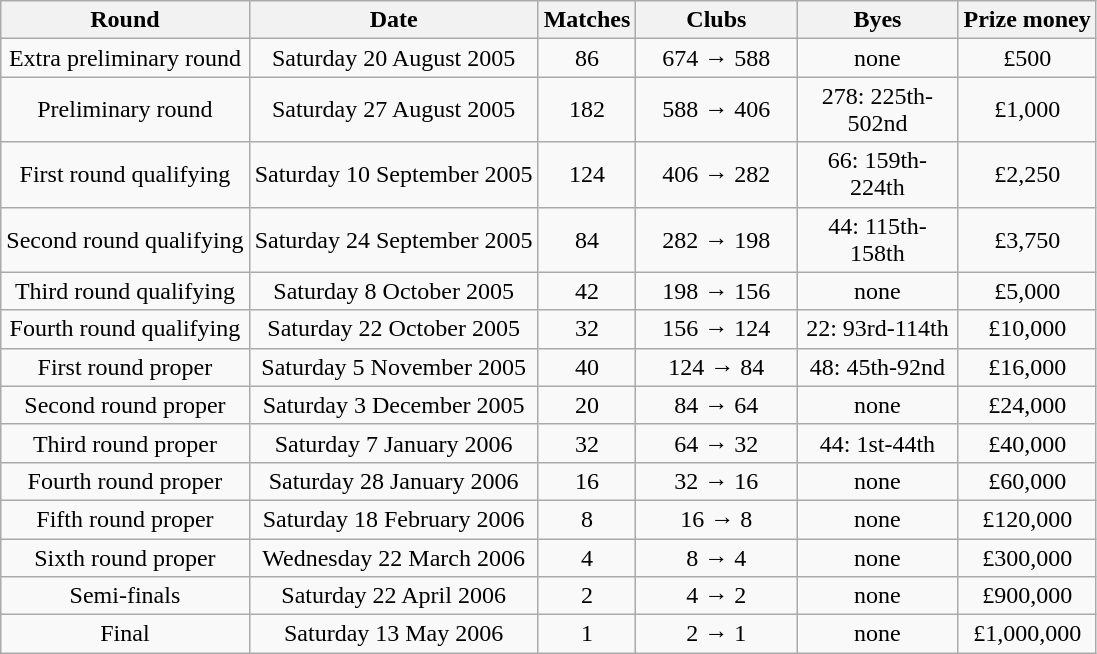<table class="wikitable">
<tr>
<th>Round</th>
<th>Date</th>
<th>Matches</th>
<th width=100>Clubs</th>
<th width=100>Byes</th>
<th>Prize money</th>
</tr>
<tr align=center>
<td>Extra preliminary round</td>
<td>Saturday 20 August 2005</td>
<td>86</td>
<td>674 → 588</td>
<td>none</td>
<td>£500</td>
</tr>
<tr align=center>
<td>Preliminary round</td>
<td>Saturday 27 August 2005</td>
<td>182</td>
<td>588 → 406</td>
<td>278: 225th-502nd</td>
<td>£1,000</td>
</tr>
<tr align=center>
<td>First round qualifying</td>
<td>Saturday 10 September 2005</td>
<td>124</td>
<td>406 → 282</td>
<td>66: 159th-224th</td>
<td>£2,250</td>
</tr>
<tr align=center>
<td>Second round qualifying</td>
<td>Saturday 24 September 2005</td>
<td>84</td>
<td>282 → 198</td>
<td>44: 115th-158th</td>
<td>£3,750</td>
</tr>
<tr align=center>
<td>Third round qualifying</td>
<td>Saturday 8 October 2005</td>
<td>42</td>
<td>198 → 156</td>
<td>none</td>
<td>£5,000</td>
</tr>
<tr align=center>
<td>Fourth round qualifying</td>
<td>Saturday 22 October 2005</td>
<td>32</td>
<td>156 → 124</td>
<td>22: 93rd-114th</td>
<td>£10,000</td>
</tr>
<tr align=center>
<td>First round proper</td>
<td>Saturday 5 November 2005</td>
<td>40</td>
<td>124 → 84</td>
<td>48: 45th-92nd</td>
<td>£16,000</td>
</tr>
<tr align=center>
<td>Second round proper</td>
<td>Saturday 3 December 2005</td>
<td>20</td>
<td>84 → 64</td>
<td>none</td>
<td>£24,000</td>
</tr>
<tr align=center>
<td>Third round proper</td>
<td>Saturday 7 January 2006</td>
<td>32</td>
<td>64 → 32</td>
<td>44: 1st-44th</td>
<td>£40,000</td>
</tr>
<tr align=center>
<td>Fourth round proper</td>
<td>Saturday 28 January 2006</td>
<td>16</td>
<td>32 → 16</td>
<td>none</td>
<td>£60,000</td>
</tr>
<tr align=center>
<td>Fifth round proper</td>
<td>Saturday 18 February 2006</td>
<td>8</td>
<td>16 → 8</td>
<td>none</td>
<td>£120,000</td>
</tr>
<tr align=center>
<td>Sixth round proper</td>
<td>Wednesday 22 March 2006</td>
<td>4</td>
<td>8 → 4</td>
<td>none</td>
<td>£300,000</td>
</tr>
<tr align=center>
<td>Semi-finals</td>
<td>Saturday 22 April 2006</td>
<td>2</td>
<td>4 → 2</td>
<td>none</td>
<td>£900,000</td>
</tr>
<tr align=center>
<td>Final</td>
<td>Saturday 13 May 2006</td>
<td>1</td>
<td>2 → 1</td>
<td>none</td>
<td>£1,000,000</td>
</tr>
</table>
